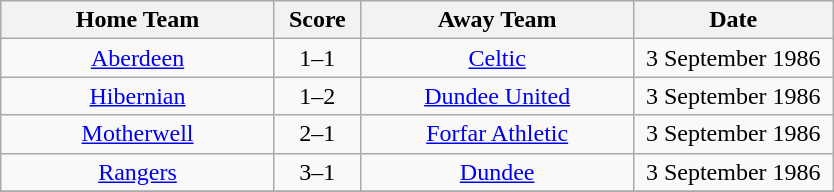<table class="wikitable" style="text-align:center;">
<tr>
<th width=175>Home Team</th>
<th width=50>Score</th>
<th width=175>Away Team</th>
<th width= 125>Date</th>
</tr>
<tr>
<td><a href='#'>Aberdeen</a></td>
<td>1–1</td>
<td><a href='#'>Celtic</a></td>
<td>3 September 1986</td>
</tr>
<tr>
<td><a href='#'>Hibernian</a></td>
<td>1–2</td>
<td><a href='#'>Dundee United</a></td>
<td>3 September 1986</td>
</tr>
<tr>
<td><a href='#'>Motherwell</a></td>
<td>2–1</td>
<td><a href='#'>Forfar Athletic</a></td>
<td>3 September 1986</td>
</tr>
<tr>
<td><a href='#'>Rangers</a></td>
<td>3–1</td>
<td><a href='#'>Dundee</a></td>
<td>3 September 1986</td>
</tr>
<tr>
</tr>
</table>
